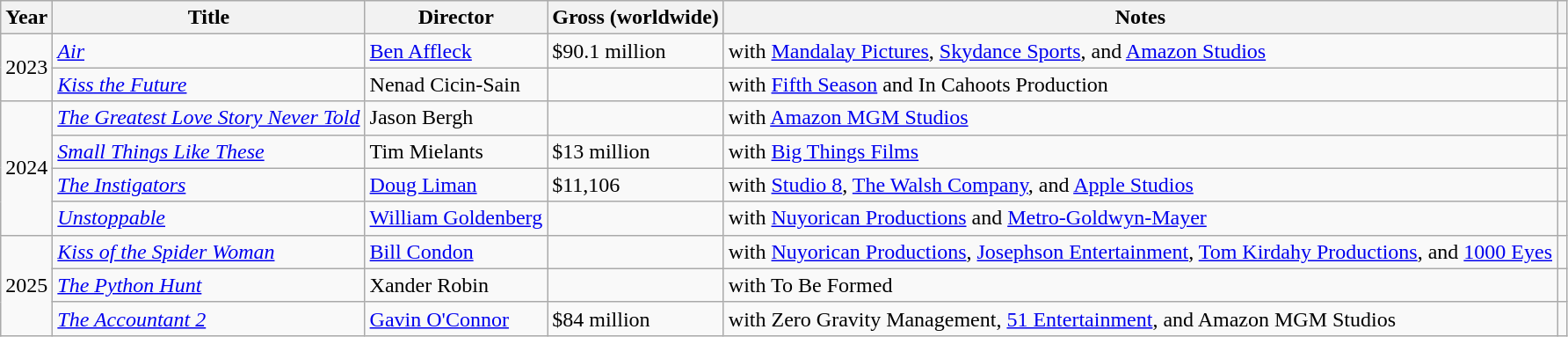<table class="wikitable sortable">
<tr>
<th>Year</th>
<th>Title</th>
<th>Director</th>
<th>Gross (worldwide)</th>
<th class="unsortable">Notes</th>
<th class="unsortable"></th>
</tr>
<tr>
<td rowspan="2">2023</td>
<td><em><a href='#'>Air</a></em></td>
<td><a href='#'>Ben Affleck</a></td>
<td>$90.1 million</td>
<td>with <a href='#'>Mandalay Pictures</a>, <a href='#'>Skydance Sports</a>, and <a href='#'>Amazon Studios</a></td>
<td></td>
</tr>
<tr>
<td><em><a href='#'>Kiss the Future</a></em></td>
<td>Nenad Cicin-Sain</td>
<td></td>
<td>with <a href='#'>Fifth Season</a> and In Cahoots Production</td>
<td></td>
</tr>
<tr>
<td rowspan="4">2024</td>
<td><em><a href='#'>The Greatest Love Story Never Told</a></em></td>
<td>Jason Bergh</td>
<td></td>
<td>with <a href='#'>Amazon MGM Studios</a></td>
<td></td>
</tr>
<tr>
<td><em><a href='#'>Small Things Like These</a></em></td>
<td>Tim Mielants</td>
<td>$13 million</td>
<td>with <a href='#'>Big Things Films</a></td>
<td></td>
</tr>
<tr>
<td><em><a href='#'>The Instigators</a></em></td>
<td><a href='#'>Doug Liman</a></td>
<td>$11,106</td>
<td>with <a href='#'>Studio 8</a>, <a href='#'>The Walsh Company</a>, and <a href='#'>Apple Studios</a></td>
<td></td>
</tr>
<tr>
<td><em><a href='#'>Unstoppable</a></em></td>
<td><a href='#'>William Goldenberg</a></td>
<td></td>
<td>with <a href='#'>Nuyorican Productions</a> and <a href='#'>Metro-Goldwyn-Mayer</a></td>
<td></td>
</tr>
<tr>
<td rowspan="3">2025</td>
<td><em><a href='#'>Kiss of the Spider Woman</a></em></td>
<td><a href='#'>Bill Condon</a></td>
<td></td>
<td>with <a href='#'>Nuyorican Productions</a>, <a href='#'>Josephson Entertainment</a>, <a href='#'>Tom Kirdahy Productions</a>, and <a href='#'>1000 Eyes</a></td>
<td></td>
</tr>
<tr>
<td><em><a href='#'>The Python Hunt</a></em></td>
<td>Xander Robin</td>
<td></td>
<td>with To Be Formed</td>
<td></td>
</tr>
<tr>
<td><em><a href='#'>The Accountant 2</a></em></td>
<td><a href='#'>Gavin O'Connor</a></td>
<td>$84 million</td>
<td>with Zero Gravity Management, <a href='#'>51 Entertainment</a>, and Amazon MGM Studios</td>
<td></td>
</tr>
</table>
